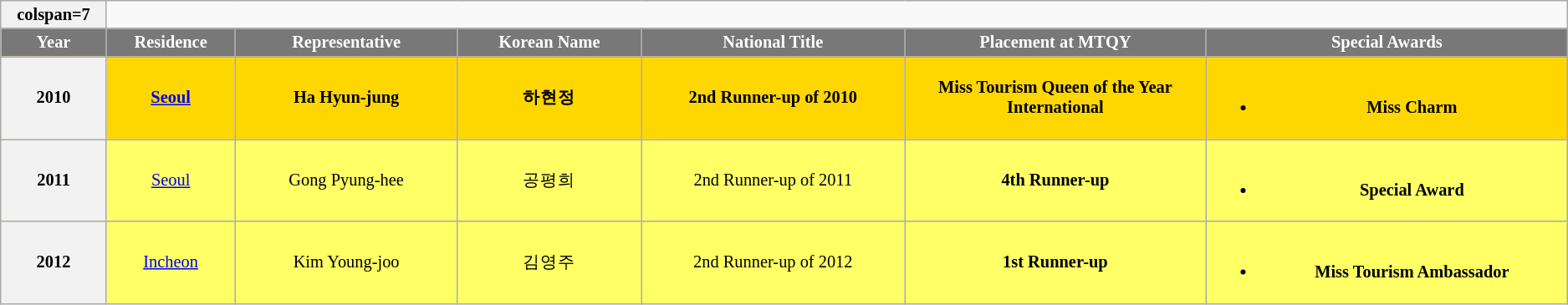<table class="wikitable sortable" style="font-size: 85%; text-align:center">
<tr>
<th>colspan=7 </th>
</tr>
<tr>
<th width="80" style="background-color:#787878;color:#FFFFFF;">Year</th>
<th width="100" style="background-color:#787878;color:#FFFFFF;">Residence</th>
<th width="180" style="background-color:#787878;color:#FFFFFF;">Representative</th>
<th width="150" style="background-color:#787878;color:#FFFFFF;">Korean Name</th>
<th width="220" style="background-color:#787878;color:#FFFFFF;">National Title</th>
<th width="250" style="background-color:#787878;color:#FFFFFF;">Placement at MTQY</th>
<th width="300" style="background-color:#787878;color:#FFFFFF;">Special Awards</th>
</tr>
<tr align="center" style="background:gold; font-weight: bold">
<th>2010</th>
<td><a href='#'>Seoul</a></td>
<td><strong>Ha Hyun-jung</strong></td>
<td>하현정</td>
<td>2nd Runner-up of 2010</td>
<td><strong>Miss Tourism Queen of the Year International</strong></td>
<td><br><ul><li><strong>Miss Charm</strong></li></ul></td>
</tr>
<tr style="background-color:#FFFF66; ">
<th>2011</th>
<td><a href='#'>Seoul</a></td>
<td>Gong Pyung-hee</td>
<td>공평희</td>
<td>2nd Runner-up of 2011</td>
<td><strong>4th Runner-up</strong></td>
<td><br><ul><li><strong>Special Award</strong></li></ul></td>
</tr>
<tr style="background-color:#FFFF66; ">
<th>2012</th>
<td><a href='#'>Incheon</a></td>
<td>Kim Young-joo</td>
<td>김영주</td>
<td>2nd Runner-up of 2012</td>
<td><strong>1st Runner-up</strong></td>
<td><br><ul><li><strong>Miss Tourism Ambassador</strong></li></ul></td>
</tr>
</table>
